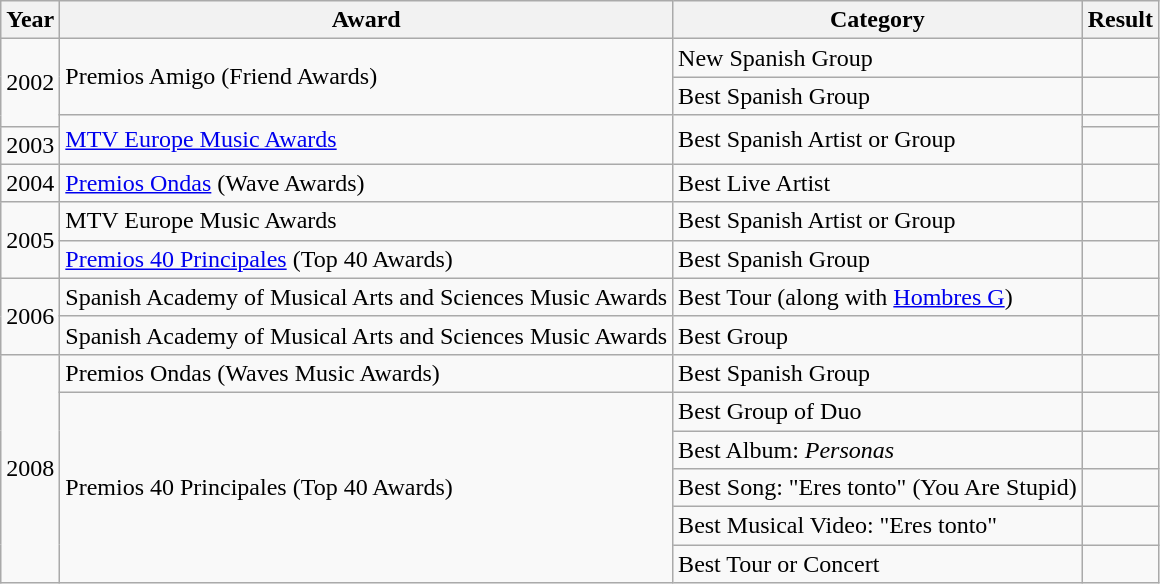<table class="wikitable">
<tr>
<th>Year</th>
<th>Award</th>
<th>Category</th>
<th>Result</th>
</tr>
<tr>
<td rowspan="3">2002</td>
<td rowspan="2">Premios Amigo (Friend Awards)</td>
<td>New Spanish Group</td>
<td></td>
</tr>
<tr>
<td>Best Spanish Group</td>
<td></td>
</tr>
<tr>
<td rowspan="2"><a href='#'>MTV Europe Music Awards</a></td>
<td rowspan="2">Best Spanish Artist or Group</td>
<td></td>
</tr>
<tr>
<td>2003</td>
<td></td>
</tr>
<tr>
<td>2004</td>
<td><a href='#'>Premios Ondas</a> (Wave Awards)</td>
<td>Best Live Artist</td>
<td></td>
</tr>
<tr>
<td rowspan="2">2005</td>
<td>MTV Europe Music Awards</td>
<td>Best Spanish Artist or Group</td>
<td></td>
</tr>
<tr>
<td><a href='#'>Premios 40 Principales</a> (Top 40 Awards)</td>
<td>Best Spanish Group</td>
<td></td>
</tr>
<tr>
<td rowspan="2">2006</td>
<td>Spanish Academy of Musical Arts and Sciences Music Awards</td>
<td>Best Tour (along with <a href='#'>Hombres G</a>)</td>
<td></td>
</tr>
<tr>
<td>Spanish Academy of Musical Arts and Sciences Music Awards</td>
<td>Best Group</td>
<td></td>
</tr>
<tr>
<td rowspan="6">2008</td>
<td>Premios Ondas (Waves Music Awards)</td>
<td>Best Spanish Group</td>
<td></td>
</tr>
<tr>
<td rowspan="5">Premios 40 Principales (Top 40 Awards)</td>
<td>Best Group of Duo</td>
<td></td>
</tr>
<tr>
<td>Best Album: <em>Personas</em></td>
<td></td>
</tr>
<tr>
<td>Best Song: "Eres tonto" (You Are Stupid)</td>
<td></td>
</tr>
<tr>
<td>Best Musical Video: "Eres tonto"</td>
<td></td>
</tr>
<tr>
<td>Best Tour or Concert</td>
<td></td>
</tr>
</table>
